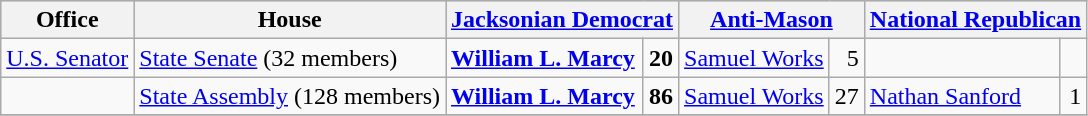<table class=wikitable>
<tr bgcolor=lightgrey>
<th>Office</th>
<th>House</th>
<th colspan="2"><a href='#'>Jacksonian Democrat</a></th>
<th colspan="2"><a href='#'>Anti-Mason</a></th>
<th colspan="2"><a href='#'>National Republican</a></th>
</tr>
<tr>
<td><a href='#'>U.S. Senator</a></td>
<td><a href='#'>State Senate</a> (32 members)</td>
<td><strong><a href='#'>William L. Marcy</a></strong></td>
<td align="right"><strong>20</strong></td>
<td><a href='#'>Samuel Works</a></td>
<td align="right">5</td>
<td></td>
<td></td>
</tr>
<tr>
<td></td>
<td><a href='#'>State Assembly</a> (128 members)</td>
<td><strong><a href='#'>William L. Marcy</a></strong></td>
<td align="right"><strong>86</strong></td>
<td><a href='#'>Samuel Works</a></td>
<td align="right">27</td>
<td><a href='#'>Nathan Sanford</a></td>
<td align="right">1</td>
</tr>
<tr>
</tr>
</table>
